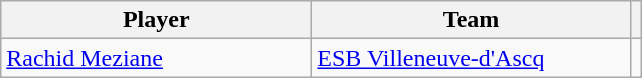<table class="wikitable" style="text-align: center;">
<tr>
<th style="width:200px;">Player</th>
<th style="width:205px;">Team</th>
<th></th>
</tr>
<tr>
<td align=left> <a href='#'>Rachid Meziane</a></td>
<td align=left> <a href='#'>ESB Villeneuve-d'Ascq</a></td>
<td></td>
</tr>
</table>
